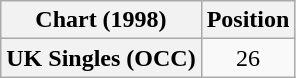<table class="wikitable plainrowheaders" style="text-align:center">
<tr>
<th>Chart (1998)</th>
<th>Position</th>
</tr>
<tr>
<th scope="row">UK Singles (OCC)</th>
<td>26</td>
</tr>
</table>
